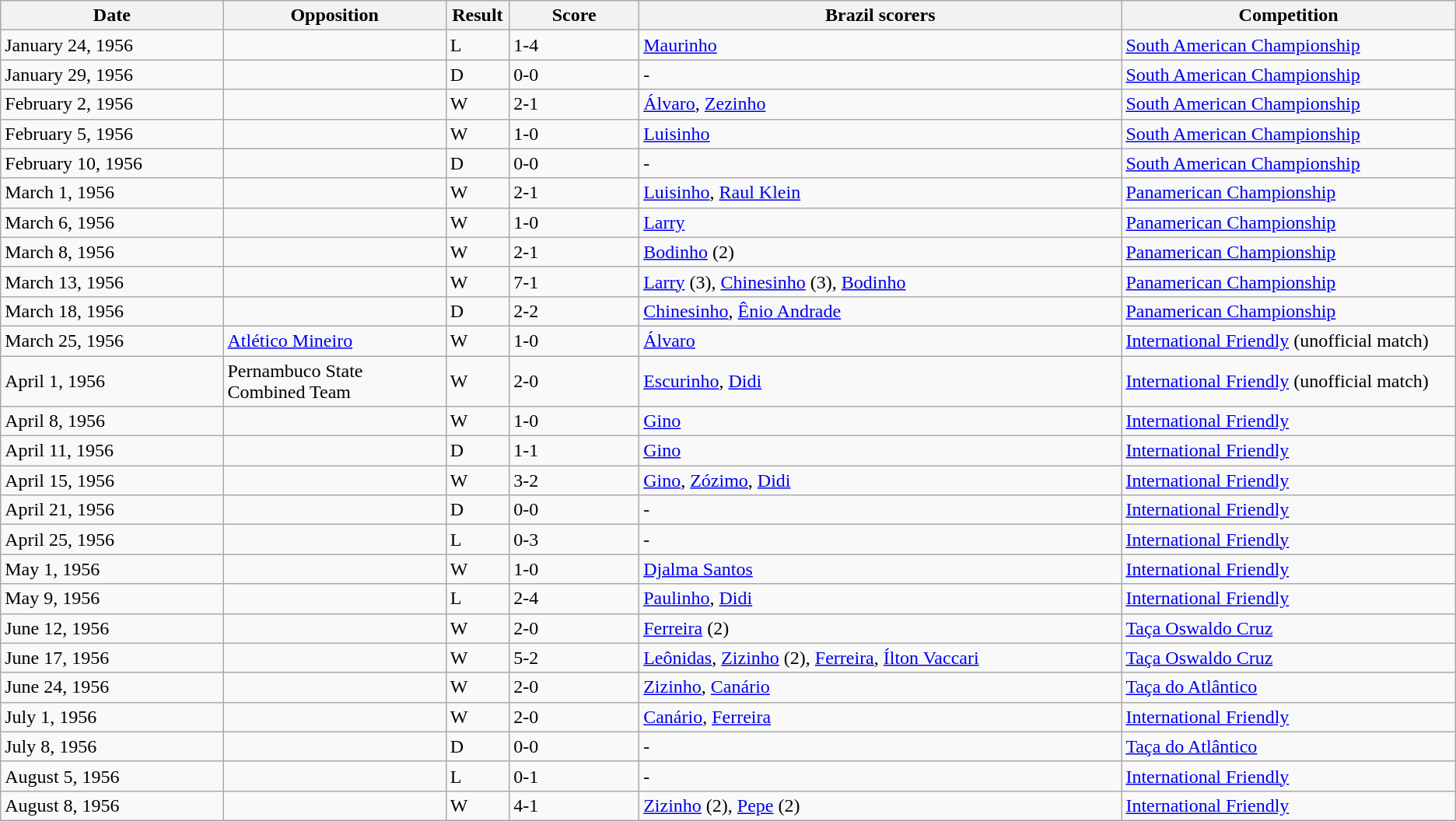<table class="wikitable" style="text-align: left;">
<tr>
<th width=12%>Date</th>
<th width=12%>Opposition</th>
<th width=1%>Result</th>
<th width=7%>Score</th>
<th width=26%>Brazil scorers</th>
<th width=18%>Competition</th>
</tr>
<tr>
<td>January 24, 1956</td>
<td></td>
<td>L</td>
<td>1-4</td>
<td><a href='#'>Maurinho</a></td>
<td><a href='#'>South American Championship</a></td>
</tr>
<tr>
<td>January 29, 1956</td>
<td></td>
<td>D</td>
<td>0-0</td>
<td>-</td>
<td><a href='#'>South American Championship</a></td>
</tr>
<tr>
<td>February 2, 1956</td>
<td></td>
<td>W</td>
<td>2-1</td>
<td><a href='#'>Álvaro</a>, <a href='#'>Zezinho</a></td>
<td><a href='#'>South American Championship</a></td>
</tr>
<tr>
<td>February 5, 1956</td>
<td></td>
<td>W</td>
<td>1-0</td>
<td><a href='#'>Luisinho</a></td>
<td><a href='#'>South American Championship</a></td>
</tr>
<tr>
<td>February 10, 1956</td>
<td></td>
<td>D</td>
<td>0-0</td>
<td>-</td>
<td><a href='#'>South American Championship</a></td>
</tr>
<tr>
<td>March 1, 1956</td>
<td></td>
<td>W</td>
<td>2-1</td>
<td><a href='#'>Luisinho</a>, <a href='#'>Raul Klein</a></td>
<td><a href='#'>Panamerican Championship</a></td>
</tr>
<tr>
<td>March 6, 1956</td>
<td></td>
<td>W</td>
<td>1-0</td>
<td><a href='#'>Larry</a></td>
<td><a href='#'>Panamerican Championship</a></td>
</tr>
<tr>
<td>March 8, 1956</td>
<td></td>
<td>W</td>
<td>2-1</td>
<td><a href='#'>Bodinho</a> (2)</td>
<td><a href='#'>Panamerican Championship</a></td>
</tr>
<tr>
<td>March 13, 1956</td>
<td></td>
<td>W</td>
<td>7-1</td>
<td><a href='#'>Larry</a> (3), <a href='#'>Chinesinho</a> (3), <a href='#'>Bodinho</a></td>
<td><a href='#'>Panamerican Championship</a></td>
</tr>
<tr>
<td>March 18, 1956</td>
<td></td>
<td>D</td>
<td>2-2</td>
<td><a href='#'>Chinesinho</a>, <a href='#'>Ênio Andrade</a></td>
<td><a href='#'>Panamerican Championship</a></td>
</tr>
<tr>
<td>March 25, 1956</td>
<td> <a href='#'>Atlético Mineiro</a></td>
<td>W</td>
<td>1-0</td>
<td><a href='#'>Álvaro</a></td>
<td><a href='#'>International Friendly</a> (unofficial match)</td>
</tr>
<tr>
<td>April 1, 1956</td>
<td> Pernambuco State Combined Team</td>
<td>W</td>
<td>2-0</td>
<td><a href='#'>Escurinho</a>, <a href='#'>Didi</a></td>
<td><a href='#'>International Friendly</a> (unofficial match)</td>
</tr>
<tr>
<td>April 8, 1956</td>
<td></td>
<td>W</td>
<td>1-0</td>
<td><a href='#'>Gino</a></td>
<td><a href='#'>International Friendly</a></td>
</tr>
<tr>
<td>April 11, 1956</td>
<td></td>
<td>D</td>
<td>1-1</td>
<td><a href='#'>Gino</a></td>
<td><a href='#'>International Friendly</a></td>
</tr>
<tr>
<td>April 15, 1956</td>
<td></td>
<td>W</td>
<td>3-2</td>
<td><a href='#'>Gino</a>, <a href='#'>Zózimo</a>, <a href='#'>Didi</a></td>
<td><a href='#'>International Friendly</a></td>
</tr>
<tr>
<td>April 21, 1956</td>
<td></td>
<td>D</td>
<td>0-0</td>
<td>-</td>
<td><a href='#'>International Friendly</a></td>
</tr>
<tr>
<td>April 25, 1956</td>
<td></td>
<td>L</td>
<td>0-3</td>
<td>-</td>
<td><a href='#'>International Friendly</a></td>
</tr>
<tr>
<td>May 1, 1956</td>
<td></td>
<td>W</td>
<td>1-0</td>
<td><a href='#'>Djalma Santos</a></td>
<td><a href='#'>International Friendly</a></td>
</tr>
<tr>
<td>May 9, 1956</td>
<td></td>
<td>L</td>
<td>2-4</td>
<td><a href='#'>Paulinho</a>, <a href='#'>Didi</a></td>
<td><a href='#'>International Friendly</a></td>
</tr>
<tr>
<td>June 12, 1956</td>
<td></td>
<td>W</td>
<td>2-0</td>
<td><a href='#'>Ferreira</a> (2)</td>
<td><a href='#'>Taça Oswaldo Cruz</a></td>
</tr>
<tr>
<td>June 17, 1956</td>
<td></td>
<td>W</td>
<td>5-2</td>
<td><a href='#'>Leônidas</a>, <a href='#'>Zizinho</a> (2), <a href='#'>Ferreira</a>, <a href='#'>Ílton Vaccari</a></td>
<td><a href='#'>Taça Oswaldo Cruz</a></td>
</tr>
<tr>
<td>June 24, 1956</td>
<td></td>
<td>W</td>
<td>2-0</td>
<td><a href='#'>Zizinho</a>, <a href='#'>Canário</a></td>
<td><a href='#'>Taça do Atlântico</a></td>
</tr>
<tr>
<td>July 1, 1956</td>
<td></td>
<td>W</td>
<td>2-0</td>
<td><a href='#'>Canário</a>, <a href='#'>Ferreira</a></td>
<td><a href='#'>International Friendly</a></td>
</tr>
<tr>
<td>July 8, 1956</td>
<td></td>
<td>D</td>
<td>0-0</td>
<td>-</td>
<td><a href='#'>Taça do Atlântico</a></td>
</tr>
<tr>
<td>August 5, 1956</td>
<td></td>
<td>L</td>
<td>0-1</td>
<td>-</td>
<td><a href='#'>International Friendly</a></td>
</tr>
<tr>
<td>August 8, 1956</td>
<td></td>
<td>W</td>
<td>4-1</td>
<td><a href='#'>Zizinho</a> (2), <a href='#'>Pepe</a> (2)</td>
<td><a href='#'>International Friendly</a></td>
</tr>
</table>
